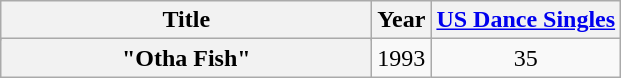<table class="wikitable plainrowheaders" style="text-align:center;">
<tr>
<th rowspan="2" scope="col" style="width:15em;">Title</th>
<th rowspan="2" scope="col">Year</th>
<th scope="col"><a href='#'>US Dance Singles</a></th>
</tr>
<tr>
<td rowspan="2">35</td>
</tr>
<tr>
<th scope="row">"Otha Fish"</th>
<td>1993</td>
</tr>
</table>
